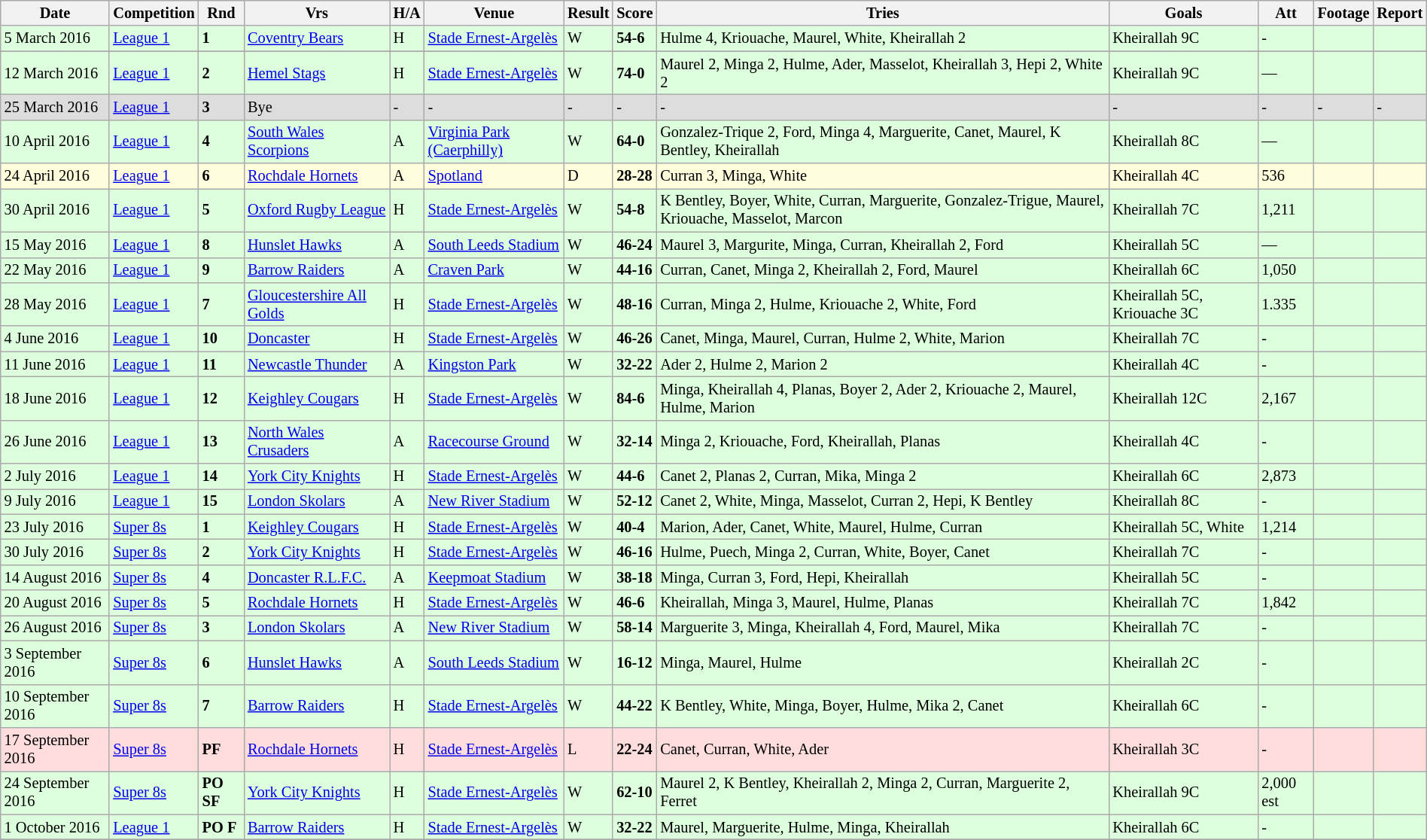<table class="wikitable"  style="font-size:85%; width:100%;">
<tr>
<th>Date</th>
<th>Competition</th>
<th>Rnd</th>
<th>Vrs</th>
<th>H/A</th>
<th>Venue</th>
<th>Result</th>
<th>Score</th>
<th>Tries</th>
<th>Goals</th>
<th>Att</th>
<th>Footage</th>
<th>Report</th>
</tr>
<tr style="background:#ddffdd;" width=20 | >
<td>5 March 2016</td>
<td><a href='#'>League 1</a></td>
<td><strong>1</strong></td>
<td> <a href='#'>Coventry Bears</a></td>
<td>H</td>
<td><a href='#'>Stade Ernest-Argelès</a></td>
<td>W</td>
<td><strong>54-6</strong></td>
<td>Hulme 4, Kriouache, Maurel, White, Kheirallah 2</td>
<td>Kheirallah 9C</td>
<td>-</td>
<td></td>
<td></td>
</tr>
<tr>
</tr>
<tr style="background:#ddffdd;" width=20 | >
<td>12 March 2016</td>
<td><a href='#'>League 1</a></td>
<td><strong>2</strong></td>
<td> <a href='#'>Hemel Stags</a></td>
<td>H</td>
<td><a href='#'>Stade Ernest-Argelès</a></td>
<td>W</td>
<td><strong>74-0</strong></td>
<td>Maurel 2, Minga 2, Hulme, Ader, Masselot, Kheirallah 3, Hepi 2, White 2</td>
<td>Kheirallah 9C</td>
<td>—</td>
<td></td>
<td></td>
</tr>
<tr style="background:#ddd;" width=20 | >
<td>25 March 2016</td>
<td><a href='#'>League 1</a></td>
<td><strong>3</strong></td>
<td>Bye</td>
<td>-</td>
<td>-</td>
<td>-</td>
<td>-</td>
<td>-</td>
<td>-</td>
<td>-</td>
<td>-</td>
<td>-</td>
</tr>
<tr style="background:#ddffdd;" width=20 | >
<td>10 April 2016</td>
<td><a href='#'>League 1</a></td>
<td><strong>4</strong></td>
<td> <a href='#'>South Wales Scorpions</a></td>
<td>A</td>
<td><a href='#'>Virginia Park (Caerphilly)</a></td>
<td>W</td>
<td><strong>64-0</strong></td>
<td>Gonzalez-Trique 2, Ford, Minga 4, Marguerite, Canet, Maurel, K Bentley, Kheirallah</td>
<td>Kheirallah 8C</td>
<td>—</td>
<td></td>
<td></td>
</tr>
<tr style="background:#ffffdd;" width=20 | >
<td>24 April 2016</td>
<td><a href='#'>League 1</a></td>
<td><strong>6</strong></td>
<td> <a href='#'>Rochdale Hornets</a></td>
<td>A</td>
<td><a href='#'>Spotland</a></td>
<td>D</td>
<td><strong>28-28</strong></td>
<td>Curran 3, Minga, White</td>
<td>Kheirallah 4C</td>
<td>536</td>
<td></td>
<td></td>
</tr>
<tr style="background:#ddffdd;" width=20 | >
<td>30 April 2016</td>
<td><a href='#'>League 1</a></td>
<td><strong>5</strong></td>
<td> <a href='#'>Oxford Rugby League</a></td>
<td>H</td>
<td><a href='#'>Stade Ernest-Argelès</a></td>
<td>W</td>
<td><strong>54-8</strong></td>
<td>K Bentley, Boyer, White, Curran, Marguerite, Gonzalez-Trigue, Maurel, Kriouache, Masselot, Marcon</td>
<td>Kheirallah 7C</td>
<td>1,211</td>
<td></td>
<td></td>
</tr>
<tr style="background:#ddffdd;" width=20 | >
<td>15 May 2016</td>
<td><a href='#'>League 1</a></td>
<td><strong>8</strong></td>
<td> <a href='#'>Hunslet Hawks</a></td>
<td>A</td>
<td><a href='#'>South Leeds Stadium</a></td>
<td>W</td>
<td><strong>46-24</strong></td>
<td>Maurel 3, Margurite, Minga, Curran, Kheirallah 2, Ford</td>
<td>Kheirallah 5C</td>
<td>—</td>
<td></td>
<td></td>
</tr>
<tr style="background:#ddffdd;" width=20 | >
<td>22 May 2016</td>
<td><a href='#'>League 1</a></td>
<td><strong>9</strong></td>
<td> <a href='#'>Barrow Raiders</a></td>
<td>A</td>
<td><a href='#'>Craven Park</a></td>
<td>W</td>
<td><strong>44-16</strong></td>
<td>Curran, Canet, Minga 2, Kheirallah 2, Ford, Maurel</td>
<td>Kheirallah 6C</td>
<td>1,050</td>
<td></td>
<td></td>
</tr>
<tr style="background:#ddffdd;" width=20 | >
<td>28 May 2016</td>
<td><a href='#'>League 1</a></td>
<td><strong>7</strong></td>
<td> <a href='#'>Gloucestershire All Golds</a></td>
<td>H</td>
<td><a href='#'>Stade Ernest-Argelès</a></td>
<td>W</td>
<td><strong>48-16</strong></td>
<td>Curran, Minga 2, Hulme, Kriouache 2, White, Ford</td>
<td>Kheirallah 5C, Kriouache 3C</td>
<td>1.335</td>
<td></td>
<td></td>
</tr>
<tr style="background:#ddffdd;" width=20 | >
<td>4 June 2016</td>
<td><a href='#'>League 1</a></td>
<td><strong>10</strong></td>
<td> <a href='#'>Doncaster</a></td>
<td>H</td>
<td><a href='#'>Stade Ernest-Argelès</a></td>
<td>W</td>
<td><strong>46-26</strong></td>
<td>Canet, Minga, Maurel, Curran, Hulme 2, White, Marion</td>
<td>Kheirallah 7C</td>
<td>-</td>
<td></td>
<td></td>
</tr>
<tr style="background:#ddffdd;" width=20 | >
<td>11 June 2016</td>
<td><a href='#'>League 1</a></td>
<td><strong>11</strong></td>
<td> <a href='#'>Newcastle Thunder</a></td>
<td>A</td>
<td><a href='#'>Kingston Park</a></td>
<td>W</td>
<td><strong>32-22</strong></td>
<td>Ader 2, Hulme 2, Marion 2</td>
<td>Kheirallah 4C</td>
<td>-</td>
<td></td>
<td></td>
</tr>
<tr style="background:#ddffdd;" width=20 | >
<td>18 June 2016</td>
<td><a href='#'>League 1</a></td>
<td><strong>12</strong></td>
<td> <a href='#'>Keighley Cougars</a></td>
<td>H</td>
<td><a href='#'>Stade Ernest-Argelès</a></td>
<td>W</td>
<td><strong>84-6</strong></td>
<td>Minga, Kheirallah 4, Planas, Boyer 2, Ader 2, Kriouache 2, Maurel, Hulme, Marion</td>
<td>Kheirallah 12C</td>
<td>2,167</td>
<td></td>
<td></td>
</tr>
<tr style="background:#ddffdd;" width=20 | >
<td>26 June 2016</td>
<td><a href='#'>League 1</a></td>
<td><strong>13</strong></td>
<td> <a href='#'>North Wales Crusaders</a></td>
<td>A</td>
<td><a href='#'>Racecourse Ground</a></td>
<td>W</td>
<td><strong>32-14</strong></td>
<td>Minga 2, Kriouache, Ford, Kheirallah, Planas</td>
<td>Kheirallah 4C</td>
<td>-</td>
<td></td>
<td></td>
</tr>
<tr style="background:#ddffdd;" width=20 | >
<td>2 July 2016</td>
<td><a href='#'>League 1</a></td>
<td><strong>14</strong></td>
<td> <a href='#'>York City Knights</a></td>
<td>H</td>
<td><a href='#'>Stade Ernest-Argelès</a></td>
<td>W</td>
<td><strong>44-6</strong></td>
<td>Canet 2, Planas 2, Curran, Mika, Minga 2</td>
<td>Kheirallah 6C</td>
<td>2,873</td>
<td></td>
<td></td>
</tr>
<tr style="background:#ddffdd;" width=20 | >
<td>9 July 2016</td>
<td><a href='#'>League 1</a></td>
<td><strong>15</strong></td>
<td> <a href='#'>London Skolars</a></td>
<td>A</td>
<td><a href='#'>New River Stadium</a></td>
<td>W</td>
<td><strong>52-12</strong></td>
<td>Canet 2, White, Minga, Masselot, Curran 2, Hepi, K Bentley</td>
<td>Kheirallah 8C</td>
<td>-</td>
<td></td>
<td></td>
</tr>
<tr style="background:#ddffdd;" width=20 | >
<td>23 July 2016</td>
<td><a href='#'>Super 8s</a></td>
<td><strong>1</strong></td>
<td> <a href='#'>Keighley Cougars</a></td>
<td>H</td>
<td><a href='#'>Stade Ernest-Argelès</a></td>
<td>W</td>
<td><strong>40-4</strong></td>
<td>Marion, Ader, Canet, White, Maurel, Hulme, Curran</td>
<td>Kheirallah 5C, White</td>
<td>1,214</td>
<td></td>
<td></td>
</tr>
<tr style="background:#ddffdd;" width=20 | >
<td>30 July 2016</td>
<td><a href='#'>Super 8s</a></td>
<td><strong>2</strong></td>
<td> <a href='#'>York City Knights</a></td>
<td>H</td>
<td><a href='#'>Stade Ernest-Argelès</a></td>
<td>W</td>
<td><strong>46-16</strong></td>
<td>Hulme, Puech, Minga 2, Curran, White, Boyer, Canet</td>
<td>Kheirallah 7C</td>
<td>-</td>
<td></td>
<td></td>
</tr>
<tr style="background:#ddffdd;" width=20 | >
<td>14 August 2016</td>
<td><a href='#'>Super 8s</a></td>
<td><strong>4</strong></td>
<td> <a href='#'>Doncaster R.L.F.C.</a></td>
<td>A</td>
<td><a href='#'>Keepmoat Stadium</a></td>
<td>W</td>
<td><strong>38-18</strong></td>
<td>Minga, Curran 3, Ford, Hepi, Kheirallah</td>
<td>Kheirallah 5C</td>
<td>-</td>
<td></td>
<td></td>
</tr>
<tr style="background:#ddffdd;" width=20 | >
<td>20 August 2016</td>
<td><a href='#'>Super 8s</a></td>
<td><strong>5</strong></td>
<td> <a href='#'>Rochdale Hornets</a></td>
<td>H</td>
<td><a href='#'>Stade Ernest-Argelès</a></td>
<td>W</td>
<td><strong>46-6</strong></td>
<td>Kheirallah, Minga 3, Maurel, Hulme, Planas</td>
<td>Kheirallah 7C</td>
<td>1,842</td>
<td></td>
<td></td>
</tr>
<tr style="background:#ddffdd;" width=20 | >
<td>26 August 2016</td>
<td><a href='#'>Super 8s</a></td>
<td><strong>3</strong></td>
<td> <a href='#'>London Skolars</a></td>
<td>A</td>
<td><a href='#'>New River Stadium</a></td>
<td>W</td>
<td><strong>58-14</strong></td>
<td>Marguerite 3, Minga, Kheirallah 4, Ford, Maurel, Mika</td>
<td>Kheirallah 7C</td>
<td>-</td>
<td></td>
<td></td>
</tr>
<tr style="background:#ddffdd;" width=20 | >
<td>3 September 2016</td>
<td><a href='#'>Super 8s</a></td>
<td><strong>6</strong></td>
<td> <a href='#'>Hunslet Hawks</a></td>
<td>A</td>
<td><a href='#'>South Leeds Stadium</a></td>
<td>W</td>
<td><strong>16-12</strong></td>
<td>Minga, Maurel, Hulme</td>
<td>Kheirallah 2C</td>
<td>-</td>
<td></td>
<td></td>
</tr>
<tr style="background:#ddffdd;" width=20 | >
<td>10 September 2016</td>
<td><a href='#'>Super 8s</a></td>
<td><strong>7</strong></td>
<td> <a href='#'>Barrow Raiders</a></td>
<td>H</td>
<td><a href='#'>Stade Ernest-Argelès</a></td>
<td>W</td>
<td><strong>44-22</strong></td>
<td>K Bentley, White, Minga, Boyer, Hulme, Mika 2, Canet</td>
<td>Kheirallah 6C</td>
<td>-</td>
<td></td>
<td></td>
</tr>
<tr style="background:#ffdddd;" width=20 | >
<td>17 September 2016</td>
<td><a href='#'>Super 8s</a></td>
<td><strong>PF</strong></td>
<td> <a href='#'>Rochdale Hornets</a></td>
<td>H</td>
<td><a href='#'>Stade Ernest-Argelès</a></td>
<td>L</td>
<td><strong>22-24</strong></td>
<td>Canet, Curran, White, Ader</td>
<td>Kheirallah 3C</td>
<td>-</td>
<td></td>
<td></td>
</tr>
<tr style="background:#ddffdd;" width=20 | >
<td>24 September 2016</td>
<td><a href='#'>Super 8s</a></td>
<td><strong>PO SF</strong></td>
<td> <a href='#'>York City Knights</a></td>
<td>H</td>
<td><a href='#'>Stade Ernest-Argelès</a></td>
<td>W</td>
<td><strong>62-10</strong></td>
<td>Maurel 2, K Bentley, Kheirallah 2, Minga 2, Curran, Marguerite 2, Ferret</td>
<td>Kheirallah 9C</td>
<td>2,000 est</td>
<td></td>
<td></td>
</tr>
<tr style="background:#ddffdd;" width=20 | >
<td>1 October 2016</td>
<td><a href='#'>League 1</a></td>
<td><strong>PO F</strong></td>
<td> <a href='#'>Barrow Raiders</a></td>
<td>H</td>
<td><a href='#'>Stade Ernest-Argelès</a></td>
<td>W</td>
<td><strong>32-22</strong></td>
<td>Maurel, Marguerite, Hulme, Minga, Kheirallah</td>
<td>Kheirallah 6C</td>
<td>-</td>
<td></td>
<td></td>
</tr>
<tr>
</tr>
</table>
